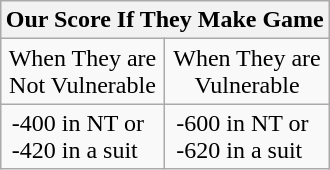<table class=wikitable style="text-align:center; float:right; margin-left:1.0em;">
<tr>
<th colspan=2>Our Score If They Make Game</th>
</tr>
<tr>
<td>When They are<br>Not Vulnerable</td>
<td>When They are<br>Vulnerable</td>
</tr>
<tr>
<td align=left> -400 in NT or<br> -420 in a suit</td>
<td align=left> -600 in NT or<br> -620 in a suit</td>
</tr>
</table>
